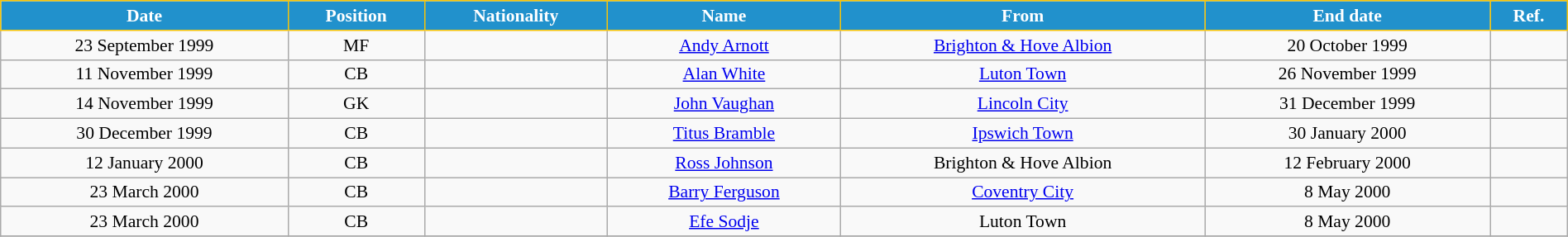<table class="wikitable" style="text-align:center; font-size:90%; width:100%;">
<tr>
<th style="background:#2191CC; color:white; border:1px solid #F7C408; text-align:center;">Date</th>
<th style="background:#2191CC; color:white; border:1px solid #F7C408; text-align:center;">Position</th>
<th style="background:#2191CC; color:white; border:1px solid #F7C408; text-align:center;">Nationality</th>
<th style="background:#2191CC; color:white; border:1px solid #F7C408; text-align:center;">Name</th>
<th style="background:#2191CC; color:white; border:1px solid #F7C408; text-align:center;">From</th>
<th style="background:#2191CC; color:white; border:1px solid #F7C408; text-align:center;">End date</th>
<th style="background:#2191CC; color:white; border:1px solid #F7C408; text-align:center;">Ref.</th>
</tr>
<tr>
<td>23 September 1999</td>
<td>MF</td>
<td></td>
<td><a href='#'>Andy Arnott</a></td>
<td> <a href='#'>Brighton & Hove Albion</a></td>
<td>20 October 1999</td>
<td></td>
</tr>
<tr>
<td>11 November 1999</td>
<td>CB</td>
<td></td>
<td><a href='#'>Alan White</a></td>
<td> <a href='#'>Luton Town</a></td>
<td>26 November 1999</td>
<td></td>
</tr>
<tr>
<td>14 November 1999</td>
<td>GK</td>
<td></td>
<td><a href='#'>John Vaughan</a></td>
<td> <a href='#'>Lincoln City</a></td>
<td>31 December 1999</td>
<td></td>
</tr>
<tr>
<td>30 December 1999</td>
<td>CB</td>
<td></td>
<td><a href='#'>Titus Bramble</a></td>
<td> <a href='#'>Ipswich Town</a></td>
<td>30 January 2000</td>
<td></td>
</tr>
<tr>
<td>12 January 2000</td>
<td>CB</td>
<td></td>
<td><a href='#'>Ross Johnson</a></td>
<td> Brighton & Hove Albion</td>
<td>12 February 2000</td>
<td></td>
</tr>
<tr>
<td>23 March 2000</td>
<td>CB</td>
<td></td>
<td><a href='#'>Barry Ferguson</a></td>
<td> <a href='#'>Coventry City</a></td>
<td>8 May 2000</td>
<td></td>
</tr>
<tr>
<td>23 March 2000</td>
<td>CB</td>
<td></td>
<td><a href='#'>Efe Sodje</a></td>
<td> Luton Town</td>
<td>8 May 2000</td>
<td></td>
</tr>
<tr>
</tr>
</table>
